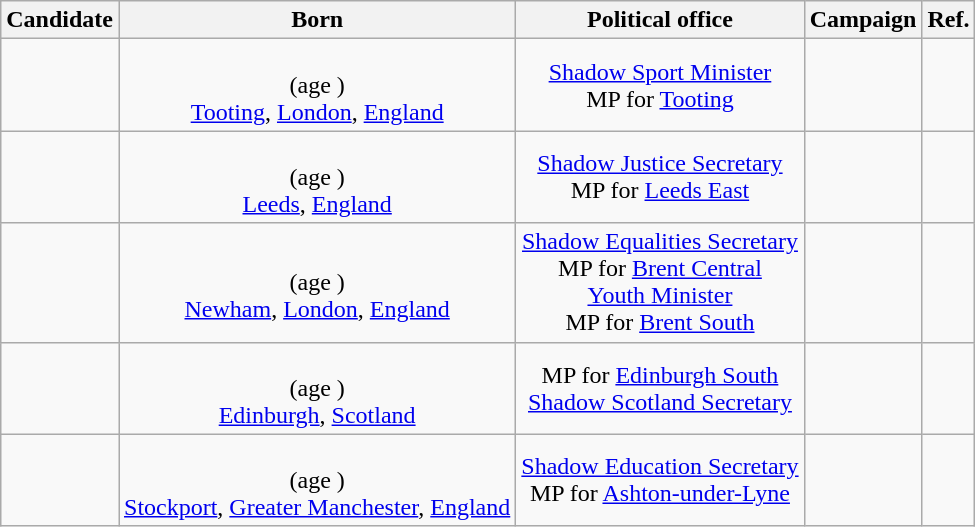<table class="wikitable sortable" style="text-align:center">
<tr>
<th>Candidate</th>
<th>Born</th>
<th>Political office</th>
<th>Campaign</th>
<th class=unsortable>Ref.</th>
</tr>
<tr>
<td><br></td>
<td><br>(age )<br><a href='#'>Tooting</a>, <a href='#'>London</a>, <a href='#'>England</a></td>
<td><a href='#'>Shadow Sport Minister</a> <br>MP for <a href='#'>Tooting</a> </td>
<td><br></td>
<td></td>
</tr>
<tr>
<td><br></td>
<td><br>(age )<br><a href='#'>Leeds</a>, <a href='#'>England</a></td>
<td><a href='#'>Shadow Justice Secretary</a> <br>MP for <a href='#'>Leeds East</a> </td>
<td><br> </td>
<td></td>
</tr>
<tr>
<td><br></td>
<td><br>(age )<br><a href='#'>Newham</a>, <a href='#'>London</a>, <a href='#'>England</a></td>
<td><a href='#'>Shadow Equalities Secretary</a> <br>MP for <a href='#'>Brent Central</a> <br><a href='#'>Youth Minister</a> <br>MP for <a href='#'>Brent South</a> </td>
<td><br></td>
<td></td>
</tr>
<tr>
<td><br></td>
<td><br>(age )<br><a href='#'>Edinburgh</a>, <a href='#'>Scotland</a></td>
<td>MP for <a href='#'>Edinburgh South</a> <br><a href='#'>Shadow Scotland Secretary</a> </td>
<td><br> </td>
<td></td>
</tr>
<tr>
<td><br></td>
<td><br>(age )<br><a href='#'>Stockport</a>, <a href='#'>Greater Manchester</a>, <a href='#'>England</a></td>
<td><a href='#'>Shadow Education Secretary</a> <br>MP for <a href='#'>Ashton-under-Lyne</a> </td>
<td><br> </td>
<td></td>
</tr>
</table>
